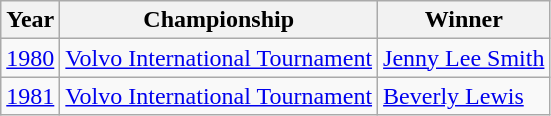<table class="sortable wikitable">
<tr>
<th>Year</th>
<th>Championship</th>
<th>Winner</th>
</tr>
<tr>
<td align=center><a href='#'>1980</a></td>
<td><a href='#'>Volvo International Tournament</a></td>
<td> <a href='#'>Jenny Lee Smith</a></td>
</tr>
<tr>
<td align=center><a href='#'>1981</a></td>
<td><a href='#'>Volvo International Tournament</a></td>
<td> <a href='#'>Beverly Lewis</a></td>
</tr>
</table>
